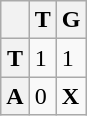<table class="wikitable">
<tr>
<th></th>
<th>T</th>
<th>G</th>
</tr>
<tr>
<th scope="row">T</th>
<td>1</td>
<td>1</td>
</tr>
<tr>
<th scope="row">A</th>
<td>0</td>
<td><strong>X</strong></td>
</tr>
</table>
